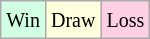<table class="wikitable">
<tr>
<td style="background:#d0ffe3;"><small>Win</small></td>
<td style="background:#ffd;"><small>Draw</small></td>
<td style="background:#ffd0e3;"><small>Loss</small></td>
</tr>
</table>
